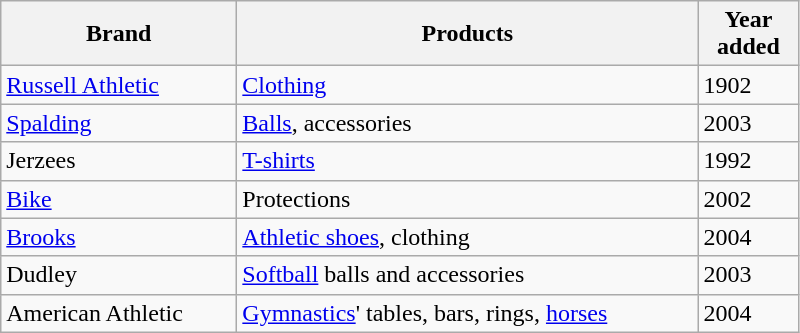<table class="wikitable">
<tr>
<th width=150px>Brand</th>
<th width=300px>Products</th>
<th width=60px>Year added</th>
</tr>
<tr>
<td><a href='#'>Russell Athletic</a></td>
<td><a href='#'>Clothing</a> </td>
<td>1902</td>
</tr>
<tr>
<td><a href='#'>Spalding</a></td>
<td><a href='#'>Balls</a>, accessories</td>
<td>2003 </td>
</tr>
<tr>
<td>Jerzees</td>
<td><a href='#'>T-shirts</a></td>
<td>1992</td>
</tr>
<tr>
<td><a href='#'>Bike</a></td>
<td>Protections</td>
<td>2002 </td>
</tr>
<tr>
<td><a href='#'>Brooks</a></td>
<td><a href='#'>Athletic shoes</a>, clothing</td>
<td>2004 </td>
</tr>
<tr>
<td>Dudley</td>
<td><a href='#'>Softball</a> balls and accessories</td>
<td>2003 </td>
</tr>
<tr>
<td>American Athletic</td>
<td><a href='#'>Gymnastics</a>' tables, bars, rings, <a href='#'>horses</a></td>
<td>2004 </td>
</tr>
</table>
